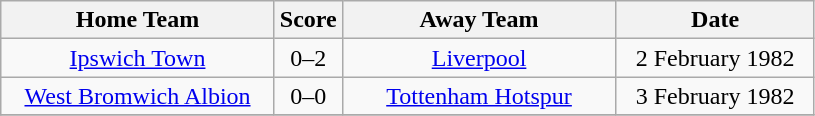<table class="wikitable" style="text-align:center;">
<tr>
<th width=175>Home Team</th>
<th width=20>Score</th>
<th width=175>Away Team</th>
<th width=125>Date</th>
</tr>
<tr>
<td><a href='#'>Ipswich Town</a></td>
<td>0–2</td>
<td><a href='#'>Liverpool</a></td>
<td>2 February 1982</td>
</tr>
<tr>
<td><a href='#'>West Bromwich Albion</a></td>
<td>0–0</td>
<td><a href='#'>Tottenham Hotspur</a></td>
<td>3 February 1982</td>
</tr>
<tr>
</tr>
</table>
